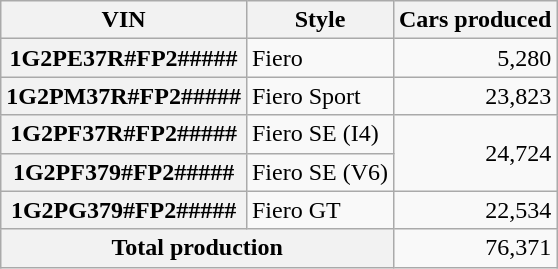<table class="wikitable">
<tr>
<th scope="col">VIN</th>
<th scope="col">Style</th>
<th scope="col">Cars produced</th>
</tr>
<tr>
<th scope="row">1G2PE37R#FP2#####</th>
<td>Fiero</td>
<td style="text-align:right;">5,280</td>
</tr>
<tr>
<th scope="row">1G2PM37R#FP2#####</th>
<td>Fiero Sport</td>
<td style="text-align:right;">23,823</td>
</tr>
<tr>
<th scope="row">1G2PF37R#FP2#####</th>
<td>Fiero SE (I4)</td>
<td style="text-align:right;" rowspan="2">24,724</td>
</tr>
<tr>
<th scope="row">1G2PF379#FP2#####</th>
<td>Fiero SE (V6)</td>
</tr>
<tr>
<th scope="row">1G2PG379#FP2#####</th>
<td>Fiero GT</td>
<td style="text-align:right;">22,534</td>
</tr>
<tr>
<th scope="row" colspan="2">Total production</th>
<td style="text-align:right;">76,371</td>
</tr>
</table>
